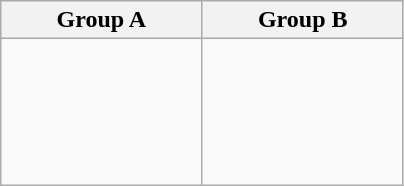<table class="wikitable">
<tr>
<th width=25%>Group A</th>
<th width=25%>Group B</th>
</tr>
<tr>
<td><br><br>
<br>
<br>
<br></td>
<td><br><br>
<br>
<br>
<br></td>
</tr>
</table>
